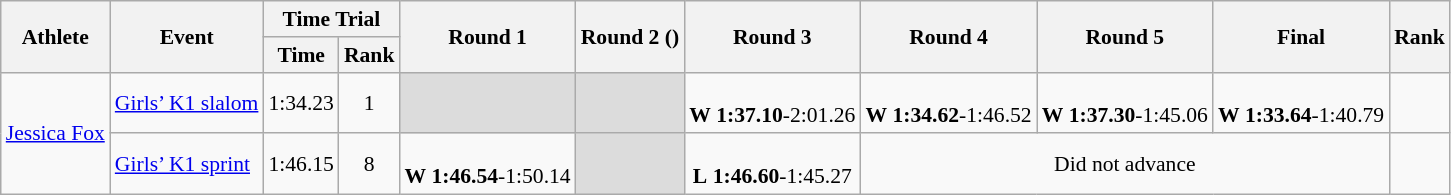<table class="wikitable" style="font-size:90%;">
<tr>
<th rowspan=2>Athlete</th>
<th rowspan=2>Event</th>
<th colspan=2>Time Trial</th>
<th rowspan=2>Round 1</th>
<th rowspan=2>Round 2 ()</th>
<th rowspan=2>Round 3</th>
<th rowspan=2>Round 4</th>
<th rowspan=2>Round 5</th>
<th rowspan=2>Final</th>
<th rowspan=2>Rank</th>
</tr>
<tr>
<th>Time</th>
<th>Rank</th>
</tr>
<tr>
<td rowspan=2><a href='#'>Jessica Fox</a></td>
<td><a href='#'>Girls’ K1 slalom</a></td>
<td align=center>1:34.23</td>
<td align=center>1</td>
<td style="background:#dcdcdc;"></td>
<td style="background:#dcdcdc;"></td>
<td align=center><br><strong>W</strong> <strong>1:37.10</strong>-2:01.26</td>
<td align=center><br><strong>W</strong> <strong>1:34.62</strong>-1:46.52</td>
<td align=center><br><strong>W</strong> <strong>1:37.30</strong>-1:45.06</td>
<td align=center><br><strong>W</strong> <strong>1:33.64</strong>-1:40.79</td>
<td align=center></td>
</tr>
<tr>
<td><a href='#'>Girls’ K1 sprint</a></td>
<td align=center>1:46.15</td>
<td align=center>8</td>
<td align=center><br><strong>W</strong> <strong>1:46.54</strong>-1:50.14</td>
<td style="background:#dcdcdc;"></td>
<td align=center><br><strong>L</strong> <strong>1:46.60</strong>-1:45.27</td>
<td style="text-align:center;" colspan="3">Did not advance</td>
</tr>
</table>
